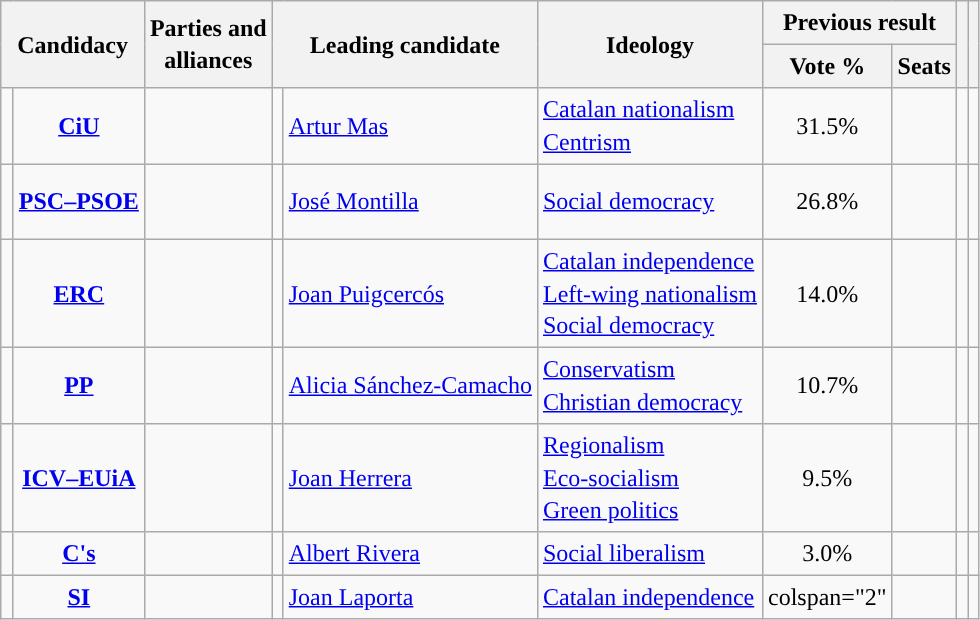<table class="wikitable" style="line-height:1.35em; text-align:left;">
<tr>
<th colspan="2" rowspan="2">Candidacy</th>
<th rowspan="2">Parties and<br>alliances</th>
<th colspan="2" rowspan="2">Leading candidate</th>
<th rowspan="2">Ideology</th>
<th colspan="2">Previous result</th>
<th rowspan="2"></th>
<th rowspan="2"></th>
</tr>
<tr>
<th>Vote %</th>
<th>Seats</th>
</tr>
<tr>
<td width="1" style="color:inherit;background:"></td>
<td align="center"><strong><a href='#'>CiU</a></strong></td>
<td></td>
<td></td>
<td><a href='#'>Artur Mas</a></td>
<td><a href='#'>Catalan nationalism</a><br><a href='#'>Centrism</a></td>
<td align="center">31.5%</td>
<td></td>
<td></td>
<td></td>
</tr>
<tr>
<td style="color:inherit;background:"></td>
<td align="center"><strong><a href='#'>PSC–PSOE</a></strong></td>
<td></td>
<td></td>
<td><a href='#'>José Montilla</a></td>
<td><a href='#'>Social democracy</a></td>
<td align="center">26.8%</td>
<td></td>
<td></td>
<td><br><br></td>
</tr>
<tr>
<td style="color:inherit;background:"></td>
<td align="center"><strong><a href='#'>ERC</a></strong></td>
<td></td>
<td></td>
<td><a href='#'>Joan Puigcercós</a></td>
<td><a href='#'>Catalan independence</a><br><a href='#'>Left-wing nationalism</a><br><a href='#'>Social democracy</a></td>
<td align="center">14.0%</td>
<td></td>
<td></td>
<td><br></td>
</tr>
<tr>
<td style="color:inherit;background:"></td>
<td align="center"><strong><a href='#'>PP</a></strong></td>
<td></td>
<td></td>
<td><a href='#'>Alicia Sánchez-Camacho</a></td>
<td><a href='#'>Conservatism</a><br><a href='#'>Christian democracy</a></td>
<td align="center">10.7%</td>
<td></td>
<td></td>
<td><br></td>
</tr>
<tr>
<td style="color:inherit;background:"></td>
<td align="center"><strong><a href='#'>ICV–EUiA</a></strong></td>
<td></td>
<td></td>
<td><a href='#'>Joan Herrera</a></td>
<td><a href='#'>Regionalism</a><br><a href='#'>Eco-socialism</a><br><a href='#'>Green politics</a></td>
<td align="center">9.5%</td>
<td></td>
<td></td>
<td><br><br></td>
</tr>
<tr>
<td style="color:inherit;background:"></td>
<td align="center"><strong><a href='#'>C's</a></strong></td>
<td></td>
<td></td>
<td><a href='#'>Albert Rivera</a></td>
<td><a href='#'>Social liberalism</a></td>
<td align="center">3.0%</td>
<td></td>
<td></td>
<td></td>
</tr>
<tr>
<td style="color:inherit;background:"></td>
<td align="center"><strong><a href='#'>SI</a></strong></td>
<td></td>
<td></td>
<td><a href='#'>Joan Laporta</a></td>
<td><a href='#'>Catalan independence</a></td>
<td>colspan="2" </td>
<td></td>
<td></td>
</tr>
</table>
